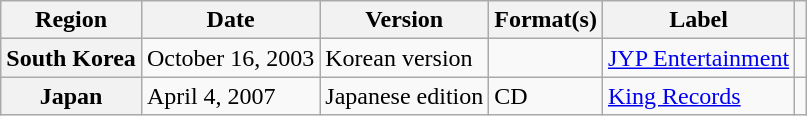<table class="wikitable plainrowheaders">
<tr>
<th>Region</th>
<th>Date</th>
<th>Version</th>
<th>Format(s)</th>
<th>Label</th>
<th></th>
</tr>
<tr>
<th scope="row">South Korea</th>
<td>October 16, 2003</td>
<td>Korean version</td>
<td></td>
<td><a href='#'>JYP Entertainment</a></td>
<td style="text-align:center"></td>
</tr>
<tr>
<th scope="row">Japan</th>
<td>April 4, 2007</td>
<td>Japanese edition</td>
<td>CD</td>
<td><a href='#'>King Records</a></td>
<td style="text-align:center"></td>
</tr>
</table>
